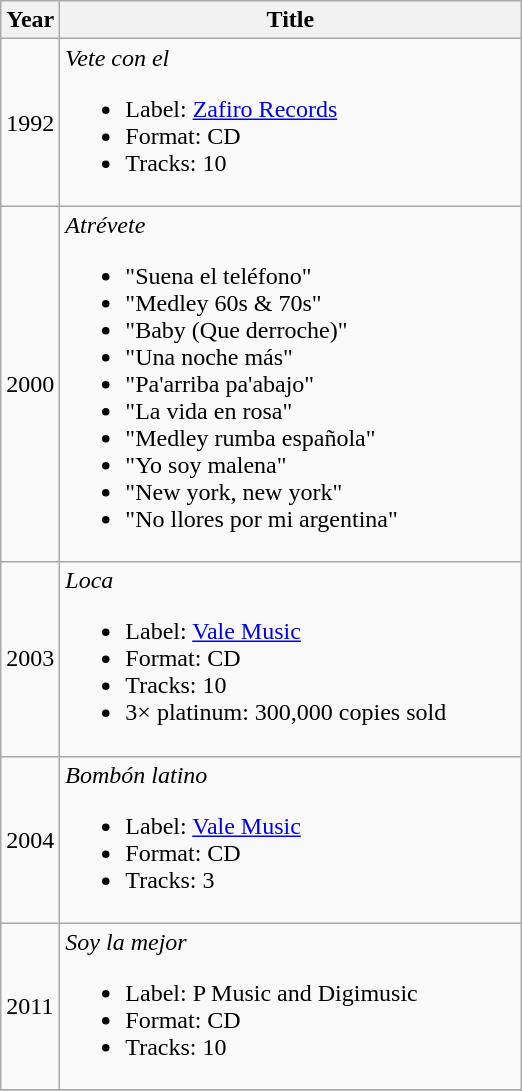<table class="wikitable">
<tr>
<th rowspan="1">Year</th>
<th rowspan="1" style="width:300px;">Title</th>
</tr>
<tr>
<td>1992</td>
<td><em>Vete con el</em><br><ul><li>Label: <a href='#'>Zafiro Records</a></li><li>Format: CD</li><li>Tracks: 10</li></ul></td>
</tr>
<tr>
<td>2000</td>
<td><em>Atrévete</em><br><ul><li>"Suena el teléfono"</li><li>"Medley 60s & 70s"</li><li>"Baby (Que derroche)"</li><li>"Una noche más"</li><li>"Pa'arriba pa'abajo"</li><li>"La vida en rosa"</li><li>"Medley rumba española"</li><li>"Yo soy malena"</li><li>"New york, new york"</li><li>"No llores por mi argentina"</li></ul></td>
</tr>
<tr>
<td>2003</td>
<td><em>Loca</em><br><ul><li>Label: <a href='#'>Vale Music</a></li><li>Format: CD</li><li>Tracks: 10</li><li>3× platinum: 300,000 copies sold</li></ul></td>
</tr>
<tr>
<td>2004</td>
<td><em>Bombón latino</em><br><ul><li>Label: <a href='#'>Vale Music</a></li><li>Format: CD</li><li>Tracks: 3</li></ul></td>
</tr>
<tr>
<td>2011</td>
<td><em>Soy la mejor</em><br><ul><li>Label: P Music and Digimusic</li><li>Format: CD</li><li>Tracks: 10</li></ul></td>
</tr>
<tr>
</tr>
</table>
